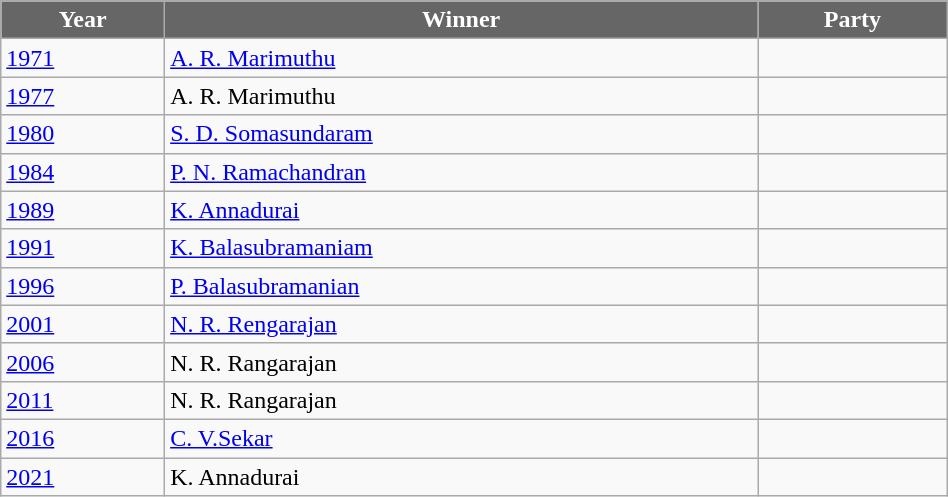<table class="wikitable" width="50%">
<tr>
<th style="background-color:#666666; color:white">Year</th>
<th style="background-color:#666666; color:white">Winner</th>
<th style="background-color:#666666; color:white" colspan="2">Party</th>
</tr>
<tr>
<td><a href='#'>1971</a></td>
<td><a href='#'>A. R. Marimuthu</a></td>
<td></td>
</tr>
<tr>
<td><a href='#'>1977</a></td>
<td>A. R. Marimuthu</td>
<td></td>
</tr>
<tr>
<td><a href='#'>1980</a></td>
<td><a href='#'>S. D. Somasundaram</a></td>
<td></td>
</tr>
<tr>
<td><a href='#'>1984</a></td>
<td><a href='#'>P. N. Ramachandran</a></td>
<td></td>
</tr>
<tr>
<td><a href='#'>1989</a></td>
<td><a href='#'>K. Annadurai</a></td>
<td></td>
</tr>
<tr>
<td><a href='#'>1991</a></td>
<td><a href='#'>K. Balasubramaniam</a></td>
<td></td>
</tr>
<tr>
<td><a href='#'>1996</a></td>
<td><a href='#'>P. Balasubramanian</a></td>
<td></td>
</tr>
<tr>
<td><a href='#'>2001</a></td>
<td><a href='#'>N. R. Rengarajan</a></td>
<td></td>
</tr>
<tr>
<td><a href='#'>2006</a></td>
<td>N. R. Rangarajan</td>
<td></td>
</tr>
<tr>
<td><a href='#'>2011</a></td>
<td>N. R. Rangarajan</td>
<td></td>
</tr>
<tr>
<td><a href='#'>2016</a></td>
<td><a href='#'>C. V.Sekar</a></td>
<td></td>
</tr>
<tr>
<td><a href='#'>2021</a></td>
<td>K. Annadurai</td>
<td></td>
</tr>
</table>
